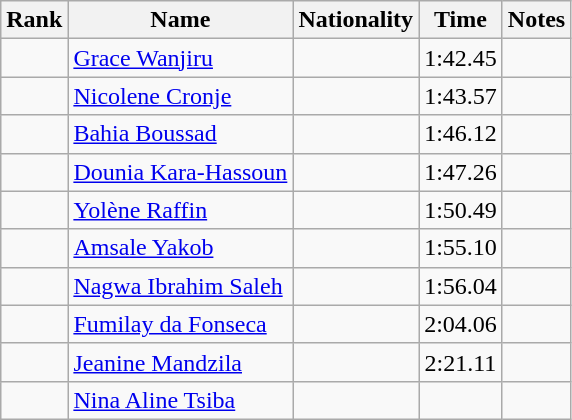<table class="wikitable sortable" style="text-align:center">
<tr>
<th>Rank</th>
<th>Name</th>
<th>Nationality</th>
<th>Time</th>
<th>Notes</th>
</tr>
<tr>
<td></td>
<td align=left><a href='#'>Grace Wanjiru</a></td>
<td align=left></td>
<td>1:42.45</td>
<td></td>
</tr>
<tr>
<td></td>
<td align=left><a href='#'>Nicolene Cronje</a></td>
<td align=left></td>
<td>1:43.57</td>
<td></td>
</tr>
<tr>
<td></td>
<td align=left><a href='#'>Bahia Boussad</a></td>
<td align=left></td>
<td>1:46.12</td>
<td></td>
</tr>
<tr>
<td></td>
<td align=left><a href='#'>Dounia Kara-Hassoun</a></td>
<td align=left></td>
<td>1:47.26</td>
<td></td>
</tr>
<tr>
<td></td>
<td align=left><a href='#'>Yolène Raffin</a></td>
<td align=left></td>
<td>1:50.49</td>
<td></td>
</tr>
<tr>
<td></td>
<td align=left><a href='#'>Amsale Yakob</a></td>
<td align=left></td>
<td>1:55.10</td>
<td></td>
</tr>
<tr>
<td></td>
<td align=left><a href='#'>Nagwa Ibrahim Saleh</a></td>
<td align=left></td>
<td>1:56.04</td>
<td></td>
</tr>
<tr>
<td></td>
<td align=left><a href='#'>Fumilay da Fonseca</a></td>
<td align=left></td>
<td>2:04.06</td>
<td></td>
</tr>
<tr>
<td></td>
<td align=left><a href='#'>Jeanine Mandzila</a></td>
<td align=left></td>
<td>2:21.11</td>
<td></td>
</tr>
<tr>
<td></td>
<td align=left><a href='#'>Nina Aline Tsiba</a></td>
<td align=left></td>
<td></td>
<td></td>
</tr>
</table>
